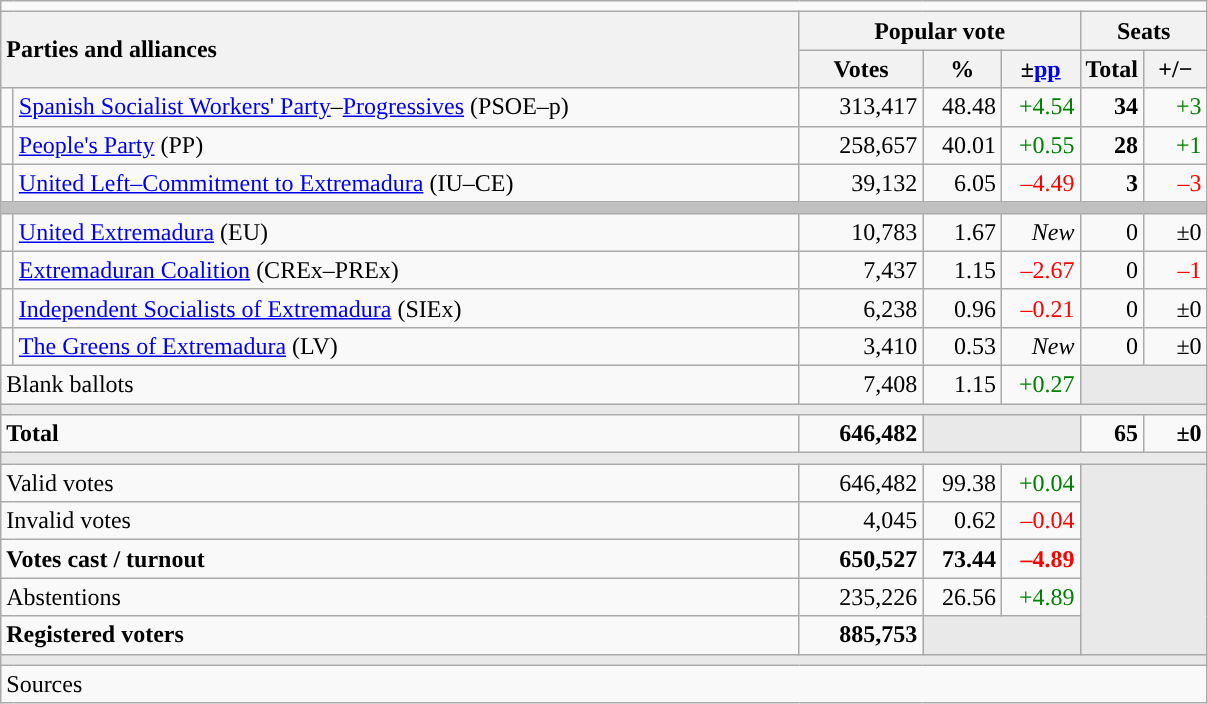<table class="wikitable" style="text-align:right;">
<tr>
<td colspan="7"></td>
</tr>
<tr>
<th style="text-align:left;" rowspan="2" colspan="2" width="525">Parties and alliances</th>
<th colspan="3">Popular vote</th>
<th colspan="2">Seats</th>
</tr>
<tr>
<th width="75">Votes</th>
<th width="45">%</th>
<th width="45">±<a href='#'>pp</a></th>
<th width="35">Total</th>
<th width="35">+/−</th>
</tr>
<tr>
<td width="1" style="color:inherit;background:"></td>
<td align="left"><a href='#'>Spanish Socialist Workers' Party</a>–<a href='#'>Progressives</a> (PSOE–p)</td>
<td>313,417</td>
<td>48.48</td>
<td style="color:green;">+4.54</td>
<td><strong>34</strong></td>
<td style="color:green;">+3</td>
</tr>
<tr>
<td style="color:inherit;background:"></td>
<td align="left"><a href='#'>People's Party</a> (PP)</td>
<td>258,657</td>
<td>40.01</td>
<td style="color:green;">+0.55</td>
<td><strong>28</strong></td>
<td style="color:green;">+1</td>
</tr>
<tr>
<td style="color:inherit;background:"></td>
<td align="left"><a href='#'>United Left–Commitment to Extremadura</a> (IU–CE)</td>
<td>39,132</td>
<td>6.05</td>
<td style="color:red;">–4.49</td>
<td><strong>3</strong></td>
<td style="color:red;">–3</td>
</tr>
<tr>
<td colspan="7" bgcolor="#C0C0C0"></td>
</tr>
<tr>
<td style="color:inherit;background:"></td>
<td align="left"><a href='#'>United Extremadura</a> (EU)</td>
<td>10,783</td>
<td>1.67</td>
<td><em>New</em></td>
<td>0</td>
<td>±0</td>
</tr>
<tr>
<td style="color:inherit;background:"></td>
<td align="left"><a href='#'>Extremaduran Coalition</a> (CREx–PREx)</td>
<td>7,437</td>
<td>1.15</td>
<td style="color:red;">–2.67</td>
<td>0</td>
<td style="color:red;">–1</td>
</tr>
<tr>
<td style="color:inherit;background:"></td>
<td align="left"><a href='#'>Independent Socialists of Extremadura</a> (SIEx)</td>
<td>6,238</td>
<td>0.96</td>
<td style="color:red;">–0.21</td>
<td>0</td>
<td>±0</td>
</tr>
<tr>
<td style="color:inherit;background:"></td>
<td align="left"><a href='#'>The Greens of Extremadura</a> (LV)</td>
<td>3,410</td>
<td>0.53</td>
<td><em>New</em></td>
<td>0</td>
<td>±0</td>
</tr>
<tr>
<td align="left" colspan="2">Blank ballots</td>
<td>7,408</td>
<td>1.15</td>
<td style="color:green;">+0.27</td>
<td bgcolor="#E9E9E9" colspan="2"></td>
</tr>
<tr>
<td colspan="7" bgcolor="#E9E9E9"></td>
</tr>
<tr style="font-weight:bold;">
<td align="left" colspan="2">Total</td>
<td>646,482</td>
<td bgcolor="#E9E9E9" colspan="2"></td>
<td>65</td>
<td>±0</td>
</tr>
<tr>
<td colspan="7" bgcolor="#E9E9E9"></td>
</tr>
<tr>
<td align="left" colspan="2">Valid votes</td>
<td>646,482</td>
<td>99.38</td>
<td style="color:green;">+0.04</td>
<td bgcolor="#E9E9E9" colspan="2" rowspan="5"></td>
</tr>
<tr>
<td align="left" colspan="2">Invalid votes</td>
<td>4,045</td>
<td>0.62</td>
<td style="color:red;">–0.04</td>
</tr>
<tr style="font-weight:bold;">
<td align="left" colspan="2">Votes cast / turnout</td>
<td>650,527</td>
<td>73.44</td>
<td style="color:red;">–4.89</td>
</tr>
<tr>
<td align="left" colspan="2">Abstentions</td>
<td>235,226</td>
<td>26.56</td>
<td style="color:green;">+4.89</td>
</tr>
<tr style="font-weight:bold;">
<td align="left" colspan="2">Registered voters</td>
<td>885,753</td>
<td bgcolor="#E9E9E9" colspan="2"></td>
</tr>
<tr>
<td colspan="7" bgcolor="#E9E9E9"></td>
</tr>
<tr>
<td align="left" colspan="7">Sources</td>
</tr>
</table>
